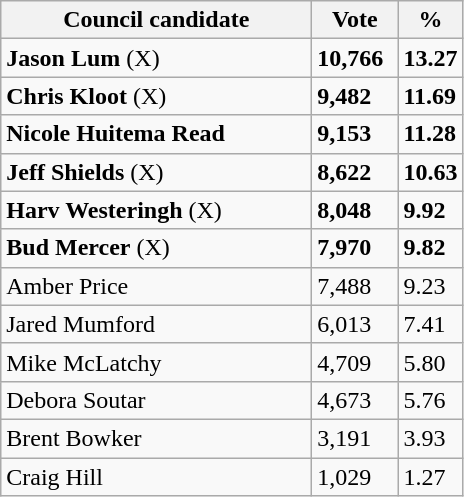<table class="wikitable">
<tr>
<th width="200px">Council candidate</th>
<th width="50px">Vote</th>
<th width="30px">%</th>
</tr>
<tr>
<td><strong>Jason Lum</strong> (X) </td>
<td><strong>10,766</strong></td>
<td><strong>13.27</strong></td>
</tr>
<tr>
<td><strong>Chris Kloot</strong> (X) </td>
<td><strong>9,482</strong></td>
<td><strong>11.69</strong></td>
</tr>
<tr>
<td><strong>Nicole Huitema Read</strong> </td>
<td><strong>9,153</strong></td>
<td><strong>11.28</strong></td>
</tr>
<tr>
<td><strong>Jeff Shields</strong> (X) </td>
<td><strong>8,622</strong></td>
<td><strong>10.63</strong></td>
</tr>
<tr>
<td><strong>Harv Westeringh</strong> (X) </td>
<td><strong>8,048</strong></td>
<td><strong>9.92</strong></td>
</tr>
<tr>
<td><strong>Bud Mercer</strong> (X) </td>
<td><strong>7,970</strong></td>
<td><strong>9.82</strong></td>
</tr>
<tr>
<td>Amber Price</td>
<td>7,488</td>
<td>9.23</td>
</tr>
<tr>
<td>Jared Mumford</td>
<td>6,013</td>
<td>7.41</td>
</tr>
<tr>
<td>Mike McLatchy</td>
<td>4,709</td>
<td>5.80</td>
</tr>
<tr>
<td>Debora Soutar</td>
<td>4,673</td>
<td>5.76</td>
</tr>
<tr>
<td>Brent Bowker</td>
<td>3,191</td>
<td>3.93</td>
</tr>
<tr>
<td>Craig Hill</td>
<td>1,029</td>
<td>1.27</td>
</tr>
</table>
